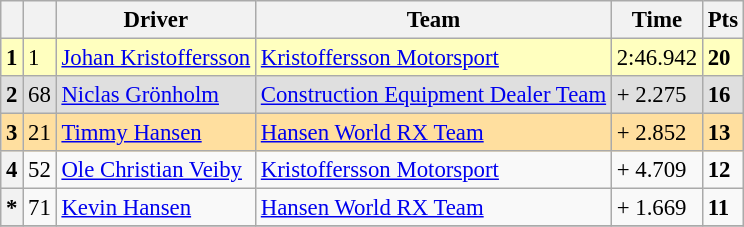<table class="wikitable" style="font-size:95%">
<tr>
<th></th>
<th></th>
<th>Driver</th>
<th>Team</th>
<th>Time</th>
<th>Pts</th>
</tr>
<tr>
<th style="background:#ffffbf;">1</th>
<td style="background:#ffffbf;">1</td>
<td style="background:#ffffbf;"> <a href='#'>Johan Kristoffersson</a></td>
<td style="background:#ffffbf;"><a href='#'>Kristoffersson Motorsport</a></td>
<td style="background:#ffffbf;">2:46.942</td>
<td style="background:#ffffbf;"><strong>20</strong></td>
</tr>
<tr>
<th style="background:#dfdfdf;">2</th>
<td style="background:#dfdfdf;">68</td>
<td style="background:#dfdfdf;"> <a href='#'>Niclas Grönholm</a></td>
<td style="background:#dfdfdf;"><a href='#'>Construction Equipment Dealer Team</a></td>
<td style="background:#dfdfdf;">+ 2.275</td>
<td style="background:#dfdfdf;"><strong>16</strong></td>
</tr>
<tr>
<th style="background:#ffdf9f;">3</th>
<td style="background:#ffdf9f;">21</td>
<td style="background:#ffdf9f;"> <a href='#'>Timmy Hansen</a></td>
<td style="background:#ffdf9f;"><a href='#'>Hansen World RX Team</a></td>
<td style="background:#ffdf9f;">+ 2.852</td>
<td style="background:#ffdf9f;"><strong>13</strong></td>
</tr>
<tr>
<th>4</th>
<td>52</td>
<td> <a href='#'>Ole Christian Veiby</a></td>
<td><a href='#'>Kristoffersson Motorsport</a></td>
<td>+ 4.709</td>
<td><strong>12</strong></td>
</tr>
<tr>
<th><strong></strong>*</th>
<td>71</td>
<td> <a href='#'>Kevin Hansen</a></td>
<td><a href='#'>Hansen World RX Team</a></td>
<td>+ 1.669</td>
<td><strong>11</strong></td>
</tr>
<tr>
</tr>
</table>
